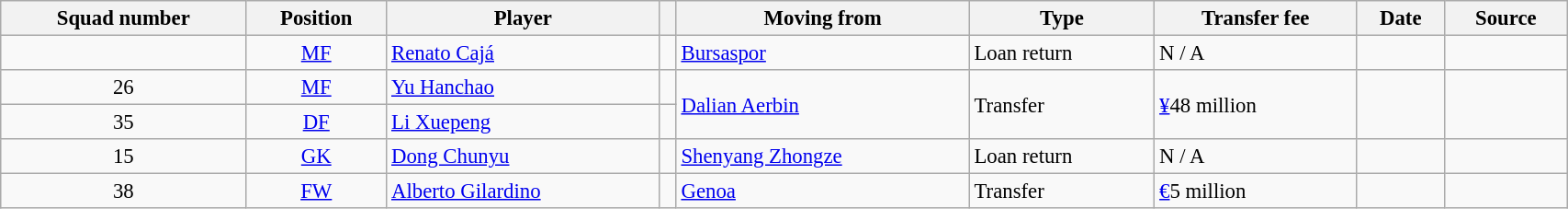<table class="wikitable sortable" style="width:90%; text-align:left; font-size:95%;">
<tr>
<th><strong>Squad number</strong></th>
<th><strong>Position</strong></th>
<th><strong>Player</strong></th>
<th></th>
<th><strong>Moving from</strong></th>
<th><strong>Type</strong></th>
<th><strong>Transfer fee</strong></th>
<th><strong>Date</strong></th>
<th><strong>Source</strong></th>
</tr>
<tr>
<td align=center></td>
<td align=center><a href='#'>MF</a></td>
<td align=left> <a href='#'>Renato Cajá</a></td>
<td align=center></td>
<td align=left> <a href='#'>Bursaspor</a></td>
<td>Loan return</td>
<td>N / A</td>
<td></td>
<td align=center></td>
</tr>
<tr>
<td align=center>26</td>
<td align=center><a href='#'>MF</a></td>
<td align=left> <a href='#'>Yu Hanchao</a></td>
<td align=center></td>
<td align=left rowspan=2> <a href='#'>Dalian Aerbin</a></td>
<td rowspan=2>Transfer</td>
<td rowspan=2><a href='#'>¥</a>48 million</td>
<td rowspan=2></td>
<td align=center rowspan=2></td>
</tr>
<tr>
<td align=center>35</td>
<td align=center><a href='#'>DF</a></td>
<td align=left> <a href='#'>Li Xuepeng</a></td>
<td align=center></td>
</tr>
<tr>
<td align=center>15</td>
<td align=center><a href='#'>GK</a></td>
<td align=left> <a href='#'>Dong Chunyu</a></td>
<td align=center></td>
<td align=left> <a href='#'>Shenyang Zhongze</a></td>
<td>Loan return</td>
<td>N / A</td>
<td></td>
<td align=center></td>
</tr>
<tr>
<td align=center>38</td>
<td align=center><a href='#'>FW</a></td>
<td align=left> <a href='#'>Alberto Gilardino</a></td>
<td align=center></td>
<td align=left> <a href='#'>Genoa</a></td>
<td>Transfer</td>
<td><a href='#'>€</a>5 million</td>
<td></td>
<td align=center></td>
</tr>
</table>
